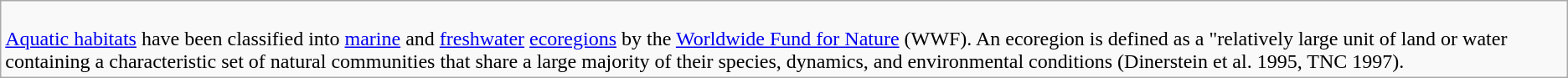<table class="wikitable">
<tr>
<td><br><a href='#'>Aquatic habitats</a> have been classified into <a href='#'>marine</a> and <a href='#'>freshwater</a> <a href='#'>ecoregions</a> by the <a href='#'>Worldwide Fund for Nature</a> (WWF). An ecoregion is defined as a "relatively large unit of land or water containing a characteristic set of natural communities that share a large majority of their species, dynamics, and environmental conditions (Dinerstein et al. 1995, TNC 1997).</td>
</tr>
</table>
